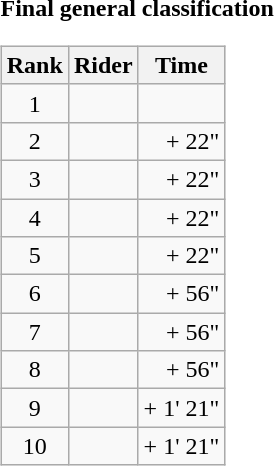<table>
<tr>
<td><strong>Final general classification</strong><br><table class="wikitable">
<tr>
<th scope="col">Rank</th>
<th scope="col">Rider</th>
<th scope="col">Time</th>
</tr>
<tr>
<td style="text-align:center;">1</td>
<td></td>
<td style="text-align:right;"></td>
</tr>
<tr>
<td style="text-align:center;">2</td>
<td></td>
<td style="text-align:right;">+ 22"</td>
</tr>
<tr>
<td style="text-align:center;">3</td>
<td></td>
<td style="text-align:right;">+ 22"</td>
</tr>
<tr>
<td style="text-align:center;">4</td>
<td></td>
<td style="text-align:right;">+ 22"</td>
</tr>
<tr>
<td style="text-align:center;">5</td>
<td></td>
<td style="text-align:right;">+ 22"</td>
</tr>
<tr>
<td style="text-align:center;">6</td>
<td></td>
<td style="text-align:right;">+ 56"</td>
</tr>
<tr>
<td style="text-align:center;">7</td>
<td></td>
<td style="text-align:right;">+ 56"</td>
</tr>
<tr>
<td style="text-align:center;">8</td>
<td></td>
<td style="text-align:right;">+ 56"</td>
</tr>
<tr>
<td style="text-align:center;">9</td>
<td></td>
<td style="text-align:right;">+ 1' 21"</td>
</tr>
<tr>
<td style="text-align:center;">10</td>
<td></td>
<td style="text-align:right;">+ 1' 21"</td>
</tr>
</table>
</td>
</tr>
</table>
